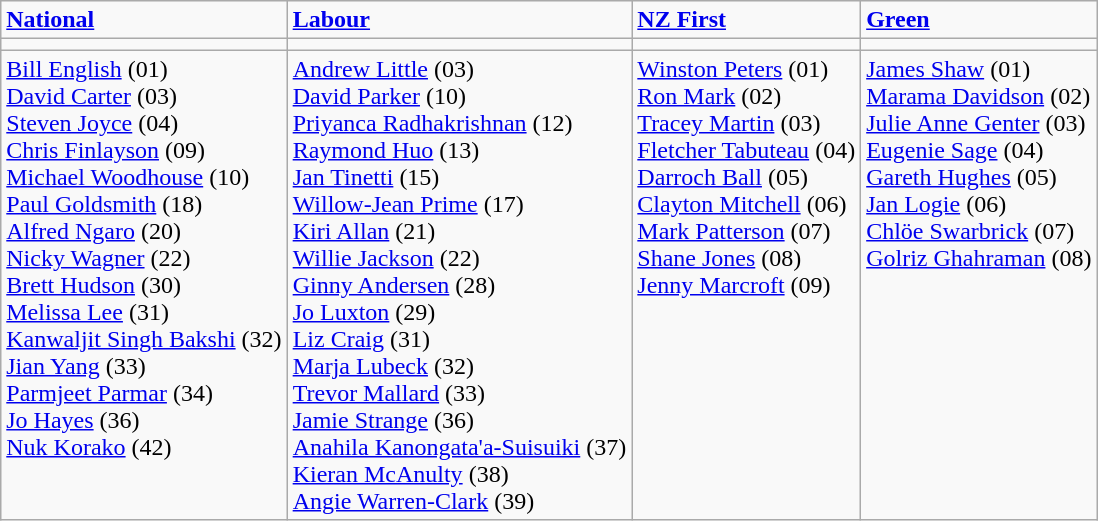<table class= "wikitable">
<tr>
<td><strong><a href='#'>National</a></strong></td>
<td><strong><a href='#'>Labour</a></strong></td>
<td><strong><a href='#'>NZ First</a></strong></td>
<td><strong><a href='#'>Green</a></strong></td>
</tr>
<tr>
<td bgcolor=></td>
<td bgcolor=></td>
<td bgcolor=></td>
<td bgcolor=></td>
</tr>
<tr valign="top">
<td><a href='#'>Bill English</a> (01)<br><a href='#'>David Carter</a> (03)<br><a href='#'>Steven Joyce</a> (04)<br><a href='#'>Chris Finlayson</a> (09)<br><a href='#'>Michael Woodhouse</a> (10)<br><a href='#'>Paul Goldsmith</a> (18)<br><a href='#'>Alfred Ngaro</a> (20)<br><a href='#'>Nicky Wagner</a> (22)<br><a href='#'>Brett Hudson</a> (30)<br><a href='#'>Melissa Lee</a> (31)<br><a href='#'>Kanwaljit Singh Bakshi</a> (32)<br><a href='#'>Jian Yang</a> (33)<br><a href='#'>Parmjeet Parmar</a> (34)<br><a href='#'>Jo Hayes</a> (36)<br><a href='#'>Nuk Korako</a> (42)</td>
<td><a href='#'>Andrew Little</a> (03)<br><a href='#'>David Parker</a> (10)<br><a href='#'>Priyanca Radhakrishnan</a> (12)<br><a href='#'>Raymond Huo</a> (13)<br><a href='#'>Jan Tinetti</a> (15)<br><a href='#'>Willow-Jean Prime</a> (17)<br><a href='#'>Kiri Allan</a> (21)<br><a href='#'>Willie Jackson</a> (22)<br><a href='#'>Ginny Andersen</a> (28)<br><a href='#'>Jo Luxton</a> (29)<br><a href='#'>Liz Craig</a> (31)<br><a href='#'>Marja Lubeck</a> (32)<br><a href='#'>Trevor Mallard</a> (33)<br><a href='#'>Jamie Strange</a> (36)<br><a href='#'>Anahila Kanongata'a-Suisuiki</a> (37)<br><a href='#'>Kieran McAnulty</a> (38)<br><a href='#'>Angie Warren-Clark</a> (39)</td>
<td><a href='#'>Winston Peters</a> (01)<br><a href='#'>Ron Mark</a> (02)<br><a href='#'>Tracey Martin</a> (03)<br><a href='#'>Fletcher Tabuteau</a> (04)<br> <a href='#'>Darroch Ball</a> (05)<br><a href='#'>Clayton Mitchell</a> (06)<br> <a href='#'>Mark Patterson</a> (07)<br> <a href='#'>Shane Jones</a> (08)<br><a href='#'>Jenny Marcroft</a> (09)</td>
<td><a href='#'>James Shaw</a> (01)<br><a href='#'>Marama Davidson</a> (02)<br><a href='#'>Julie Anne Genter</a> (03)<br><a href='#'>Eugenie Sage</a> (04)<br><a href='#'>Gareth Hughes</a> (05)<br><a href='#'>Jan Logie</a> (06)<br><a href='#'>Chlöe Swarbrick</a> (07)<br><a href='#'>Golriz Ghahraman</a> (08)</td>
</tr>
</table>
